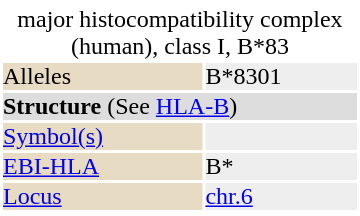<table id="drugInfoBox" style="float: right; clear: right; margin: 0 0 0.5em 1em; background: #ffffff;" class="toccolours" border=0 cellpadding=0 align=right width="240px">
<tr align="center">
<td colspan="3"></td>
</tr>
<tr>
<td align="center" colspan="2"><div>major histocompatibility complex (human), class I, B*83</div></td>
</tr>
<tr>
<td bgcolor="#e7dcc3">Alleles</td>
<td bgcolor="#eeeeee">B*8301 <br></td>
</tr>
<tr>
<td colspan="2" bgcolor="#dddddd"><strong>Structure</strong> (See <a href='#'>HLA-B</a>)</td>
</tr>
<tr>
<td bgcolor="#e7dcc3"><a href='#'>Symbol(s)</a></td>
<td bgcolor="#eeeeee"></td>
</tr>
<tr>
<td bgcolor="#e7dcc3"><a href='#'>EBI-HLA</a></td>
<td bgcolor="#eeeeee">B*</td>
</tr>
<tr>
<td bgcolor="#e7dcc3"><a href='#'>Locus</a></td>
<td bgcolor="#eeeeee"><a href='#'>chr.6</a> <em></em></td>
</tr>
<tr>
</tr>
</table>
